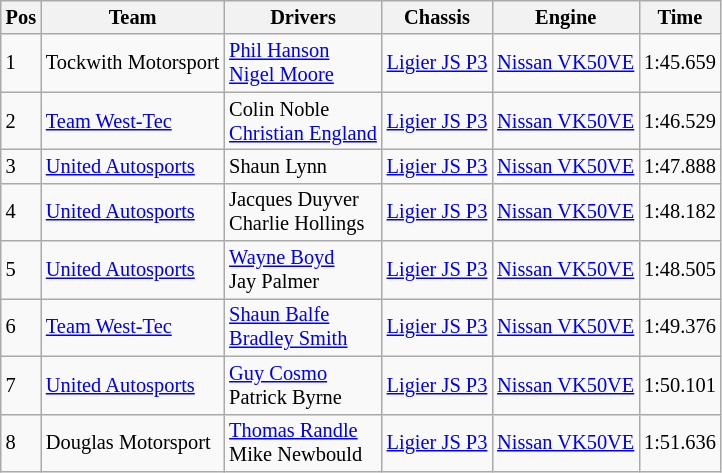<table class="wikitable" style="font-size: 85%;">
<tr>
<th>Pos</th>
<th>Team</th>
<th>Drivers</th>
<th>Chassis</th>
<th>Engine</th>
<th>Time</th>
</tr>
<tr>
<td>1</td>
<td> Tockwith Motorsport</td>
<td> <a href='#'>Phil Hanson</a> <br> <a href='#'>Nigel Moore</a></td>
<td><a href='#'>Ligier JS P3</a></td>
<td><a href='#'>Nissan VK50VE</a></td>
<td>1:45.659</td>
</tr>
<tr>
<td>2</td>
<td> <a href='#'>Team West-Tec</a></td>
<td> Colin Noble <br> <a href='#'>Christian England</a></td>
<td><a href='#'>Ligier JS P3</a></td>
<td><a href='#'>Nissan VK50VE</a></td>
<td>1:46.529</td>
</tr>
<tr>
<td>3</td>
<td> <a href='#'>United Autosports</a></td>
<td> Shaun Lynn</td>
<td><a href='#'>Ligier JS P3</a></td>
<td><a href='#'>Nissan VK50VE</a></td>
<td>1:47.888</td>
</tr>
<tr>
<td>4</td>
<td> <a href='#'>United Autosports</a></td>
<td> Jacques Duyver <br> Charlie Hollings</td>
<td><a href='#'>Ligier JS P3</a></td>
<td><a href='#'>Nissan VK50VE</a></td>
<td>1:48.182</td>
</tr>
<tr>
<td>5</td>
<td> <a href='#'>United Autosports</a></td>
<td> <a href='#'>Wayne Boyd</a> <br> Jay Palmer</td>
<td><a href='#'>Ligier JS P3</a></td>
<td><a href='#'>Nissan VK50VE</a></td>
<td>1:48.505</td>
</tr>
<tr>
<td>6</td>
<td> <a href='#'>Team West-Tec</a></td>
<td> <a href='#'>Shaun Balfe</a> <br> <a href='#'>Bradley Smith</a></td>
<td><a href='#'>Ligier JS P3</a></td>
<td><a href='#'>Nissan VK50VE</a></td>
<td>1:49.376</td>
</tr>
<tr>
<td>7</td>
<td> <a href='#'>United Autosports</a></td>
<td> <a href='#'>Guy Cosmo</a> <br> Patrick Byrne</td>
<td><a href='#'>Ligier JS P3</a></td>
<td><a href='#'>Nissan VK50VE</a></td>
<td>1:50.101</td>
</tr>
<tr>
<td>8</td>
<td> Douglas Motorsport</td>
<td> <a href='#'>Thomas Randle</a> <br> Mike Newbould</td>
<td><a href='#'>Ligier JS P3</a></td>
<td><a href='#'>Nissan VK50VE</a></td>
<td>1:51.636</td>
</tr>
</table>
